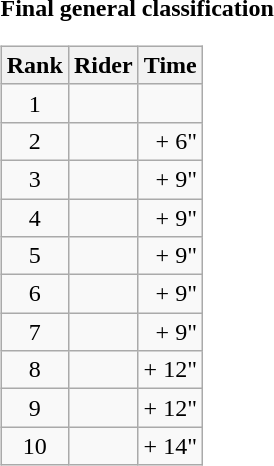<table>
<tr>
<td><strong>Final general classification</strong><br><table class="wikitable">
<tr>
<th scope="col">Rank</th>
<th scope="col">Rider</th>
<th scope="col">Time</th>
</tr>
<tr>
<td style="text-align:center;">1</td>
<td></td>
<td style="text-align:right;"></td>
</tr>
<tr>
<td style="text-align:center;">2</td>
<td></td>
<td style="text-align:right;">+ 6"</td>
</tr>
<tr>
<td style="text-align:center;">3</td>
<td></td>
<td style="text-align:right;">+ 9"</td>
</tr>
<tr>
<td style="text-align:center;">4</td>
<td></td>
<td style="text-align:right;">+ 9"</td>
</tr>
<tr>
<td style="text-align:center;">5</td>
<td></td>
<td style="text-align:right;">+ 9"</td>
</tr>
<tr>
<td style="text-align:center;">6</td>
<td></td>
<td style="text-align:right;">+ 9"</td>
</tr>
<tr>
<td style="text-align:center;">7</td>
<td></td>
<td style="text-align:right;">+ 9"</td>
</tr>
<tr>
<td style="text-align:center;">8</td>
<td></td>
<td style="text-align:right;">+ 12"</td>
</tr>
<tr>
<td style="text-align:center;">9</td>
<td></td>
<td style="text-align:right;">+ 12"</td>
</tr>
<tr>
<td style="text-align:center;">10</td>
<td></td>
<td style="text-align:right;">+ 14"</td>
</tr>
</table>
</td>
</tr>
</table>
